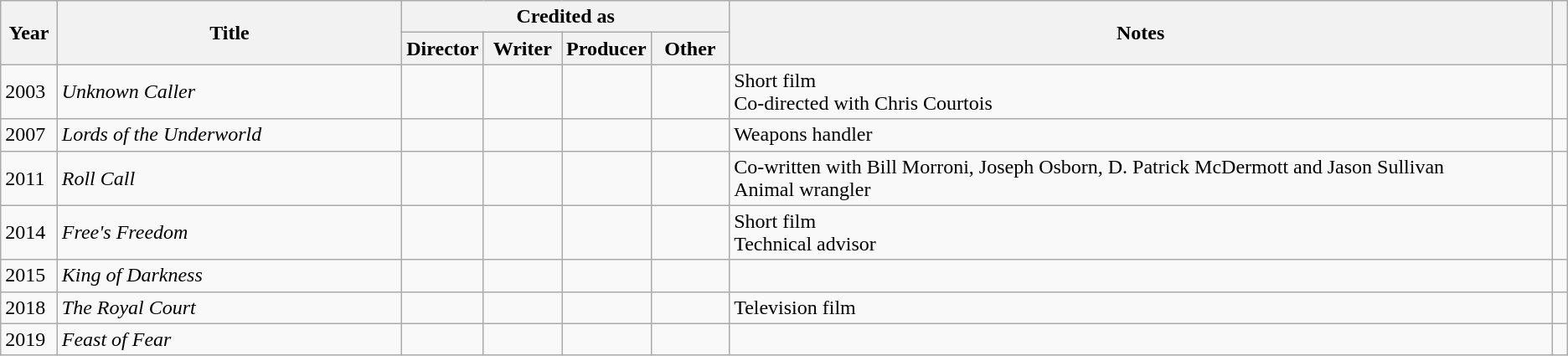<table class="wikitable sortable plainrowheaders">
<tr>
<th rowspan="2" scope="col">Year</th>
<th width="22%" rowspan="2" scope="col">Title</th>
<th colspan="4" scope="col">Credited as</th>
<th rowspan="2" scope="col" class="unsortable">Notes</th>
<th width="1%" rowspan="2" scope="col" class="unsortable"></th>
</tr>
<tr>
<th width=5%>Director</th>
<th width=5%>Writer</th>
<th width=5%>Producer</th>
<th width=5%>Other</th>
</tr>
<tr>
<td>2003</td>
<td><em>Unknown Caller</em></td>
<td></td>
<td></td>
<td></td>
<td></td>
<td>Short film<br>Co-directed with Chris Courtois</td>
<td align=center></td>
</tr>
<tr>
<td>2007</td>
<td><em>Lords of the Underworld</em></td>
<td></td>
<td></td>
<td></td>
<td></td>
<td>Weapons handler</td>
</tr>
<tr>
<td>2011</td>
<td><em>Roll Call</em></td>
<td></td>
<td></td>
<td></td>
<td></td>
<td>Co-written with Bill Morroni, Joseph Osborn, D. Patrick McDermott and Jason Sullivan<br>Animal wrangler</td>
<td align=center></td>
</tr>
<tr>
<td>2014</td>
<td><em>Free's Freedom</em></td>
<td></td>
<td></td>
<td></td>
<td></td>
<td>Short film<br>Technical advisor</td>
</tr>
<tr>
<td>2015</td>
<td><em>King of Darkness</em></td>
<td></td>
<td></td>
<td></td>
<td></td>
<td></td>
<td align=center></td>
</tr>
<tr>
<td>2018</td>
<td><em>The Royal Court</em></td>
<td></td>
<td></td>
<td></td>
<td></td>
<td>Television film</td>
<td align=center></td>
</tr>
<tr>
<td>2019</td>
<td><em>Feast of Fear</em></td>
<td></td>
<td></td>
<td></td>
<td></td>
<td></td>
</tr>
</table>
